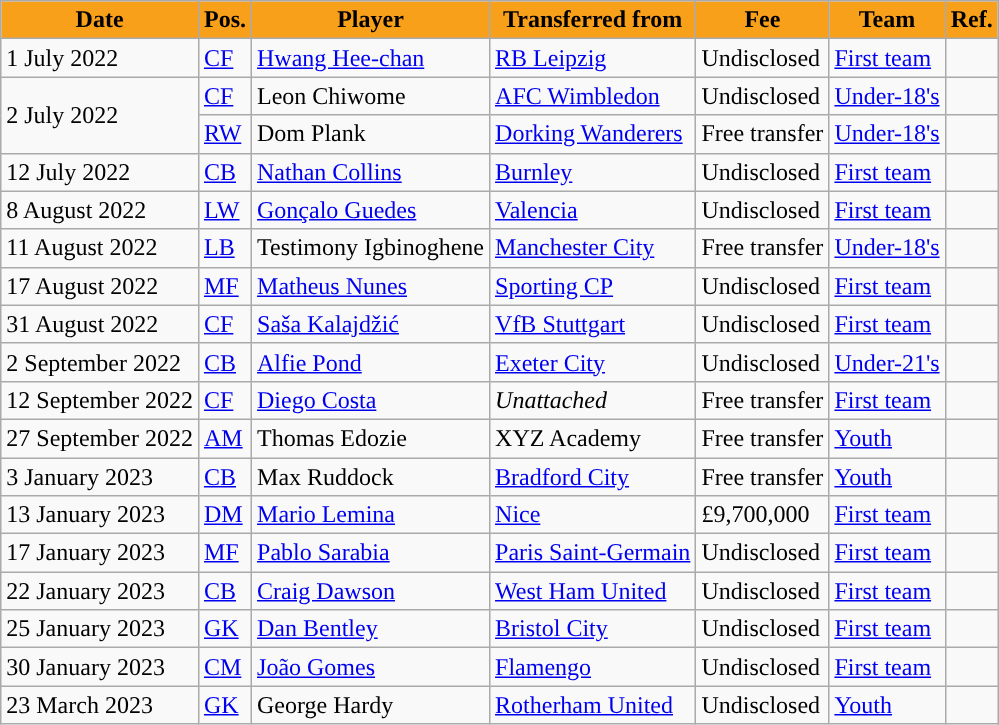<table class="wikitable plainrowheaders sortable">
<tr>
<th style="background:#F9A01B; color:#000000; ">Date</th>
<th style="background:#F9A01B; color:#000000; ">Pos.</th>
<th style="background:#F9A01B; color:#000000; ">Player</th>
<th style="background:#F9A01B; color:#000000; ">Transferred from</th>
<th style="background:#F9A01B; color:#000000; ">Fee</th>
<th style="background:#F9A01B; color:#000000; ">Team</th>
<th style="background:#F9A01B; color:#000000; ">Ref.</th>
</tr>
<tr>
<td>1 July 2022</td>
<td><a href='#'>CF</a></td>
<td> <a href='#'>Hwang Hee-chan</a></td>
<td> <a href='#'>RB Leipzig</a></td>
<td>Undisclosed</td>
<td><a href='#'>First team</a></td>
<td></td>
</tr>
<tr>
<td rowspan="2">2 July 2022</td>
<td><a href='#'>CF</a></td>
<td> Leon Chiwome</td>
<td> <a href='#'>AFC Wimbledon</a></td>
<td>Undisclosed</td>
<td><a href='#'>Under-18's</a></td>
<td></td>
</tr>
<tr>
<td><a href='#'>RW</a></td>
<td> Dom Plank</td>
<td> <a href='#'>Dorking Wanderers</a></td>
<td>Free transfer</td>
<td><a href='#'>Under-18's</a></td>
<td></td>
</tr>
<tr>
<td>12 July 2022</td>
<td><a href='#'>CB</a></td>
<td> <a href='#'>Nathan Collins</a></td>
<td> <a href='#'>Burnley</a></td>
<td>Undisclosed</td>
<td><a href='#'>First team</a></td>
<td></td>
</tr>
<tr>
<td>8 August 2022</td>
<td><a href='#'>LW</a></td>
<td> <a href='#'>Gonçalo Guedes</a></td>
<td> <a href='#'>Valencia</a></td>
<td>Undisclosed</td>
<td><a href='#'>First team</a></td>
<td></td>
</tr>
<tr>
<td>11 August 2022</td>
<td><a href='#'>LB</a></td>
<td> Testimony Igbinoghene</td>
<td> <a href='#'>Manchester City</a></td>
<td>Free transfer</td>
<td><a href='#'>Under-18's</a></td>
<td></td>
</tr>
<tr>
<td>17 August 2022</td>
<td><a href='#'>MF</a></td>
<td> <a href='#'>Matheus Nunes</a></td>
<td> <a href='#'>Sporting CP</a></td>
<td>Undisclosed</td>
<td><a href='#'>First team</a></td>
<td></td>
</tr>
<tr>
<td>31 August 2022</td>
<td><a href='#'>CF</a></td>
<td> <a href='#'>Saša Kalajdžić</a></td>
<td> <a href='#'>VfB Stuttgart</a></td>
<td>Undisclosed</td>
<td><a href='#'>First team</a></td>
<td></td>
</tr>
<tr>
<td>2 September 2022</td>
<td><a href='#'>CB</a></td>
<td> <a href='#'>Alfie Pond</a></td>
<td> <a href='#'>Exeter City</a></td>
<td>Undisclosed</td>
<td><a href='#'>Under-21's</a></td>
<td></td>
</tr>
<tr>
<td>12 September 2022</td>
<td><a href='#'>CF</a></td>
<td> <a href='#'>Diego Costa</a></td>
<td><em>Unattached</em></td>
<td>Free transfer</td>
<td><a href='#'>First team</a></td>
<td></td>
</tr>
<tr>
<td>27 September 2022</td>
<td><a href='#'>AM</a></td>
<td> Thomas Edozie</td>
<td> XYZ Academy</td>
<td>Free transfer</td>
<td><a href='#'>Youth</a></td>
<td></td>
</tr>
<tr>
<td>3 January 2023</td>
<td><a href='#'>CB</a></td>
<td> Max Ruddock</td>
<td> <a href='#'>Bradford City</a></td>
<td>Free transfer</td>
<td><a href='#'>Youth</a></td>
<td></td>
</tr>
<tr>
<td>13 January 2023</td>
<td><a href='#'>DM</a></td>
<td> <a href='#'>Mario Lemina</a></td>
<td> <a href='#'>Nice</a></td>
<td>£9,700,000</td>
<td><a href='#'>First team</a></td>
<td></td>
</tr>
<tr>
<td>17 January 2023</td>
<td><a href='#'>MF</a></td>
<td> <a href='#'>Pablo Sarabia</a></td>
<td> <a href='#'>Paris Saint-Germain</a></td>
<td>Undisclosed</td>
<td><a href='#'>First team</a></td>
<td></td>
</tr>
<tr>
<td>22 January 2023</td>
<td><a href='#'>CB</a></td>
<td> <a href='#'>Craig Dawson</a></td>
<td> <a href='#'>West Ham United</a></td>
<td>Undisclosed</td>
<td><a href='#'>First team</a></td>
<td></td>
</tr>
<tr>
<td>25 January 2023</td>
<td><a href='#'>GK</a></td>
<td> <a href='#'>Dan Bentley</a></td>
<td> <a href='#'>Bristol City</a></td>
<td>Undisclosed</td>
<td><a href='#'>First team</a></td>
<td></td>
</tr>
<tr>
<td>30 January 2023</td>
<td><a href='#'>CM</a></td>
<td> <a href='#'>João Gomes</a></td>
<td> <a href='#'>Flamengo</a></td>
<td>Undisclosed</td>
<td><a href='#'>First team</a></td>
<td></td>
</tr>
<tr>
<td>23 March 2023</td>
<td><a href='#'>GK</a></td>
<td> George Hardy</td>
<td> <a href='#'>Rotherham United</a></td>
<td>Undisclosed</td>
<td><a href='#'>Youth</a></td>
<td></td>
</tr>
</table>
